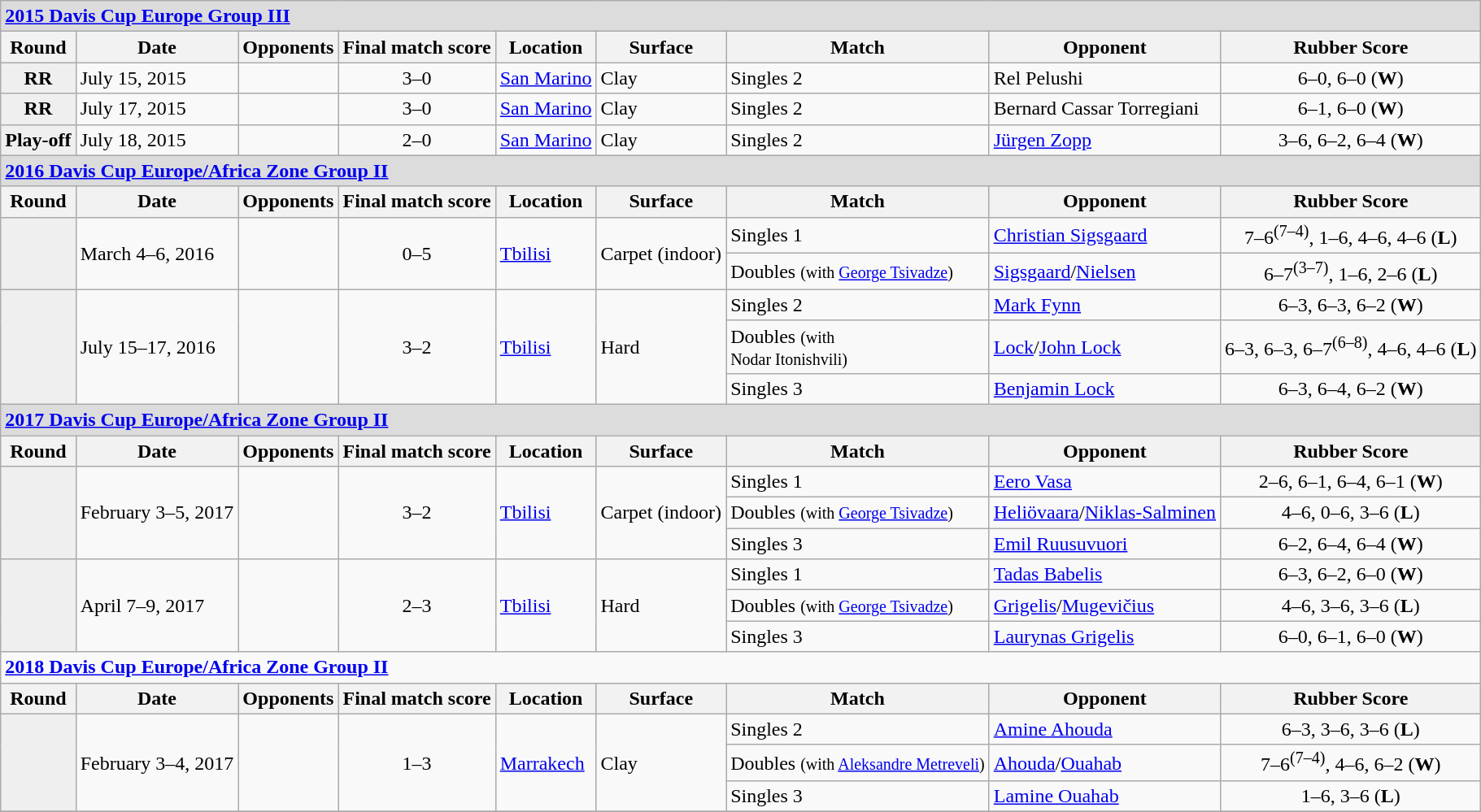<table class=wikitable>
<tr bgcolor="gainsboro">
<td colspan=9><strong> <a href='#'>2015 Davis Cup Europe Group III</a></strong></td>
</tr>
<tr>
<th>Round</th>
<th>Date</th>
<th>Opponents</th>
<th>Final match score</th>
<th>Location</th>
<th>Surface</th>
<th>Match</th>
<th>Opponent</th>
<th>Rubber Score</th>
</tr>
<tr>
<td style="background:#efefef;" align="center"><strong>RR</strong></td>
<td>July 15, 2015</td>
<td></td>
<td align="center">3–0</td>
<td><a href='#'>San Marino</a></td>
<td>Clay</td>
<td>Singles 2</td>
<td>Rel Pelushi</td>
<td align="center">6–0, 6–0 (<strong>W</strong>)</td>
</tr>
<tr>
<td style="background:#efefef;" align="center"><strong>RR</strong></td>
<td>July 17, 2015</td>
<td></td>
<td align="center">3–0</td>
<td><a href='#'>San Marino</a></td>
<td>Clay</td>
<td>Singles 2</td>
<td>Bernard Cassar Torregiani</td>
<td align="center">6–1, 6–0 (<strong>W</strong>)</td>
</tr>
<tr>
<td style="background:#efefef;" align="center"><strong>Play-off</strong></td>
<td>July 18, 2015</td>
<td></td>
<td align="center">2–0</td>
<td><a href='#'>San Marino</a></td>
<td>Clay</td>
<td>Singles 2</td>
<td><a href='#'>Jürgen Zopp</a></td>
<td align="center">3–6, 6–2, 6–4 (<strong>W</strong>)</td>
</tr>
<tr bgcolor="gainsboro">
<td colspan=9><strong><a href='#'>2016 Davis Cup Europe/Africa Zone Group II</a></strong></td>
</tr>
<tr>
<th>Round</th>
<th>Date</th>
<th>Opponents</th>
<th>Final match score</th>
<th>Location</th>
<th>Surface</th>
<th>Match</th>
<th>Opponent</th>
<th>Rubber Score</th>
</tr>
<tr>
<td style="background:#efefef;" rowspan="2"></td>
<td rowspan="2">March 4–6, 2016</td>
<td rowspan="2"></td>
<td rowspan="2" align="center">0–5</td>
<td rowspan="2"><a href='#'>Tbilisi</a></td>
<td rowspan="2">Carpet (indoor)</td>
<td>Singles 1</td>
<td><a href='#'>Christian Sigsgaard</a></td>
<td align="center">7–6<sup>(7–4)</sup>, 1–6, 4–6, 4–6 (<strong>L</strong>)</td>
</tr>
<tr>
<td>Doubles <small>(with <a href='#'>George Tsivadze</a>)</small></td>
<td><a href='#'>Sigsgaard</a>/<a href='#'>Nielsen</a></td>
<td align="center">6–7<sup>(3–7)</sup>, 1–6, 2–6 (<strong>L</strong>)</td>
</tr>
<tr>
<td style="background:#efefef;" rowspan="3"></td>
<td rowspan="3">July 15–17, 2016</td>
<td rowspan="3"></td>
<td rowspan="3" align="center">3–2</td>
<td rowspan="3"><a href='#'>Tbilisi</a></td>
<td rowspan="3">Hard</td>
<td>Singles 2</td>
<td><a href='#'>Mark Fynn</a></td>
<td align="center">6–3, 6–3, 6–2 (<strong>W</strong>)</td>
</tr>
<tr>
<td>Doubles <small>(with <br>Nodar Itonishvili)</small></td>
<td><a href='#'>Lock</a>/<a href='#'>John Lock</a></td>
<td align="center">6–3, 6–3, 6–7<sup>(6–8)</sup>, 4–6, 4–6 (<strong>L</strong>)</td>
</tr>
<tr>
<td>Singles 3</td>
<td><a href='#'>Benjamin Lock</a></td>
<td align="center">6–3, 6–4, 6–2 (<strong>W</strong>)</td>
</tr>
<tr bgcolor="gainsboro">
<td colspan=9><strong><a href='#'>2017 Davis Cup Europe/Africa Zone Group II</a></strong></td>
</tr>
<tr>
<th>Round</th>
<th>Date</th>
<th>Opponents</th>
<th>Final match score</th>
<th>Location</th>
<th>Surface</th>
<th>Match</th>
<th>Opponent</th>
<th>Rubber Score</th>
</tr>
<tr>
<td style="background:#efefef;" rowspan="3"></td>
<td rowspan="3">February 3–5, 2017</td>
<td rowspan="3"></td>
<td rowspan="3" align="center">3–2</td>
<td rowspan="3"><a href='#'>Tbilisi</a></td>
<td rowspan="3">Carpet (indoor)</td>
<td>Singles 1</td>
<td><a href='#'>Eero Vasa</a></td>
<td align="center">2–6, 6–1, 6–4, 6–1 (<strong>W</strong>)</td>
</tr>
<tr>
<td>Doubles <small>(with <a href='#'>George Tsivadze</a>)</small></td>
<td><a href='#'>Heliövaara</a>/<a href='#'>Niklas-Salminen</a></td>
<td align="center">4–6, 0–6, 3–6 (<strong>L</strong>)</td>
</tr>
<tr>
<td>Singles 3</td>
<td><a href='#'>Emil Ruusuvuori</a></td>
<td align="center">6–2, 6–4, 6–4 (<strong>W</strong>)</td>
</tr>
<tr>
<td style="background:#efefef;" rowspan="3"></td>
<td rowspan="3">April 7–9, 2017</td>
<td rowspan="3"></td>
<td rowspan="3" align="center">2–3</td>
<td rowspan="3"><a href='#'>Tbilisi</a></td>
<td rowspan="3">Hard</td>
<td>Singles 1</td>
<td><a href='#'>Tadas Babelis</a></td>
<td align="center">6–3, 6–2, 6–0 (<strong>W</strong>)</td>
</tr>
<tr>
<td>Doubles <small>(with <a href='#'>George Tsivadze</a>)</small></td>
<td><a href='#'>Grigelis</a>/<a href='#'>Mugevičius</a></td>
<td align="center">4–6, 3–6, 3–6 (<strong>L</strong>)</td>
</tr>
<tr>
<td>Singles 3</td>
<td><a href='#'>Laurynas Grigelis</a></td>
<td align="center">6–0, 6–1, 6–0 (<strong>W</strong>)</td>
</tr>
<tr>
<td colspan=9><strong><a href='#'>2018 Davis Cup Europe/Africa Zone Group II</a></strong></td>
</tr>
<tr>
<th>Round</th>
<th>Date</th>
<th>Opponents</th>
<th>Final match score</th>
<th>Location</th>
<th>Surface</th>
<th>Match</th>
<th>Opponent</th>
<th>Rubber Score</th>
</tr>
<tr>
<td style="background:#efefef;" rowspan="3"></td>
<td rowspan="3">February 3–4, 2017</td>
<td rowspan="3"></td>
<td rowspan="3" align="center">1–3</td>
<td rowspan="3"><a href='#'>Marrakech</a></td>
<td rowspan="3">Clay</td>
<td>Singles 2</td>
<td><a href='#'>Amine Ahouda</a></td>
<td align="center">6–3, 3–6, 3–6 (<strong>L</strong>)</td>
</tr>
<tr>
<td>Doubles <small>(with <a href='#'>Aleksandre Metreveli</a>)</small></td>
<td><a href='#'>Ahouda</a>/<a href='#'>Ouahab</a></td>
<td align="center">7–6<sup>(7–4)</sup>, 4–6, 6–2 (<strong>W</strong>)</td>
</tr>
<tr>
<td>Singles 3</td>
<td><a href='#'>Lamine Ouahab</a></td>
<td align="center">1–6, 3–6 (<strong>L</strong>)</td>
</tr>
<tr>
</tr>
</table>
